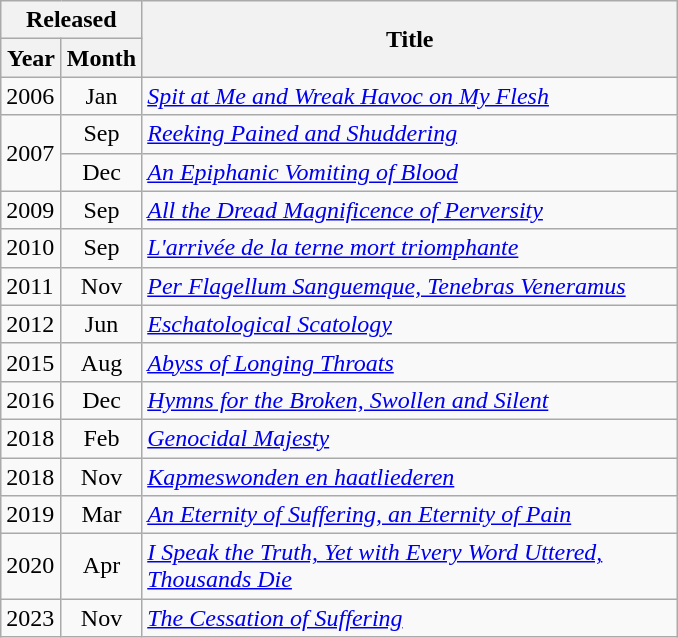<table class="wikitable">
<tr>
<th colspan="2">Released</th>
<th rowspan="2" width="350">Title</th>
</tr>
<tr>
<th style="width:33px;">Year</th>
<th style="width:44px;">Month</th>
</tr>
<tr>
<td>2006</td>
<td align="center">Jan</td>
<td><em><a href='#'>Spit at Me and Wreak Havoc on My Flesh</a></em></td>
</tr>
<tr>
<td rowspan="2">2007</td>
<td align="center">Sep</td>
<td><em><a href='#'>Reeking Pained and Shuddering</a></em></td>
</tr>
<tr>
<td align="center">Dec</td>
<td><em><a href='#'>An Epiphanic Vomiting of Blood</a></em></td>
</tr>
<tr>
<td>2009</td>
<td align="center">Sep</td>
<td><em><a href='#'>All the Dread Magnificence of Perversity</a></em></td>
</tr>
<tr>
<td>2010</td>
<td align="center">Sep</td>
<td><em><a href='#'>L'arrivée de la terne mort triomphante</a></em></td>
</tr>
<tr>
<td>2011</td>
<td align="center">Nov</td>
<td><em><a href='#'>Per Flagellum Sanguemque, Tenebras Veneramus</a></em></td>
</tr>
<tr>
<td>2012</td>
<td align="center">Jun</td>
<td><em><a href='#'>Eschatological Scatology</a></em></td>
</tr>
<tr>
<td>2015</td>
<td align="center">Aug</td>
<td><em><a href='#'>Abyss of Longing Throats</a></em></td>
</tr>
<tr>
<td>2016</td>
<td align="center">Dec</td>
<td><em><a href='#'>Hymns for the Broken, Swollen and Silent</a></em></td>
</tr>
<tr>
<td>2018</td>
<td align="center">Feb</td>
<td><em><a href='#'>Genocidal Majesty</a></em></td>
</tr>
<tr>
<td>2018</td>
<td align="center">Nov</td>
<td><em><a href='#'>Kapmeswonden en haatliederen</a></em></td>
</tr>
<tr>
<td>2019</td>
<td align="center">Mar</td>
<td><em><a href='#'>An Eternity of Suffering, an Eternity of Pain</a></em></td>
</tr>
<tr>
<td>2020</td>
<td align="center">Apr</td>
<td><em><a href='#'>I Speak the Truth, Yet with Every Word Uttered, Thousands Die</a></em></td>
</tr>
<tr>
<td>2023</td>
<td align="center">Nov</td>
<td><em><a href='#'>The Cessation of Suffering</a></em></td>
</tr>
</table>
